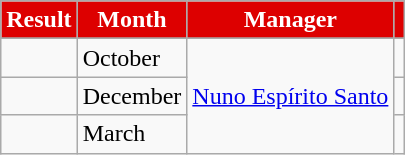<table class="wikitable" style="text-align:left">
<tr>
<th style="background:#DD0000; color:#FFFFFF; ">Result</th>
<th style="background:#DD0000; color:#FFFFFF; ">Month</th>
<th style="background:#DD0000;color:#FFFFFF; ">Manager</th>
<th style="background:#DD0000; color:#FFFFFF; "></th>
</tr>
<tr>
</tr>
<tr>
<td></td>
<td>October</td>
<td rowspan="3"> <a href='#'>Nuno Espírito Santo</a></td>
<td></td>
</tr>
<tr>
<td></td>
<td>December</td>
<td></td>
</tr>
<tr>
<td></td>
<td>March</td>
<td></td>
</tr>
</table>
